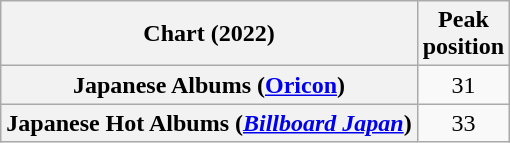<table class="wikitable sortable plainrowheaders">
<tr>
<th>Chart (2022)</th>
<th>Peak<br>position</th>
</tr>
<tr>
<th scope="row">Japanese Albums (<a href='#'>Oricon</a>)</th>
<td align="center">31</td>
</tr>
<tr>
<th scope="row">Japanese Hot Albums (<em><a href='#'>Billboard Japan</a></em>)</th>
<td align="center">33</td>
</tr>
</table>
